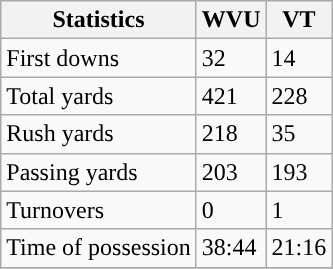<table class="wikitable" style="float: left;">
<tr>
<th>Statistics</th>
<th>WVU</th>
<th>VT</th>
</tr>
<tr>
<td>First downs</td>
<td>32</td>
<td>14</td>
</tr>
<tr>
<td>Total yards</td>
<td>421</td>
<td>228</td>
</tr>
<tr>
<td>Rush yards</td>
<td>218</td>
<td>35</td>
</tr>
<tr>
<td>Passing yards</td>
<td>203</td>
<td>193</td>
</tr>
<tr>
<td>Turnovers</td>
<td>0</td>
<td>1</td>
</tr>
<tr>
<td>Time of possession</td>
<td>38:44</td>
<td>21:16</td>
</tr>
<tr>
</tr>
</table>
